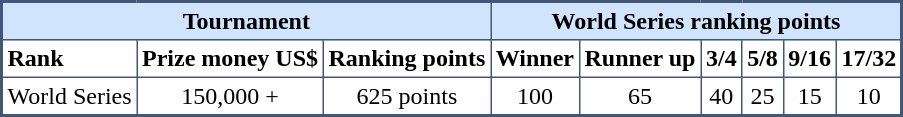<table cellpadding="3" cellspacing="4" border="1" style="border:#435877 solid 2px; border-collapse: collapse;">
<tr bgcolor="#d1e4fd">
<th colspan=3>Tournament</th>
<th colspan=6>World Series ranking points</th>
</tr>
<tr>
<td><strong>Rank</strong></td>
<td><strong>Prize money US$</strong></td>
<td><strong>Ranking points</strong></td>
<td><strong>Winner</strong></td>
<td><strong>Runner up</strong></td>
<td><strong>3/4</strong></td>
<td><strong>5/8</strong></td>
<td><strong>9/16</strong></td>
<td><strong>17/32</strong></td>
</tr>
<tr>
<td>World Series</td>
<td align="center">150,000 +</td>
<td align="center">625 points</td>
<td align="center">100</td>
<td align="center">65</td>
<td align="center">40</td>
<td align="center">25</td>
<td align="center">15</td>
<td align="center">10</td>
</tr>
</table>
